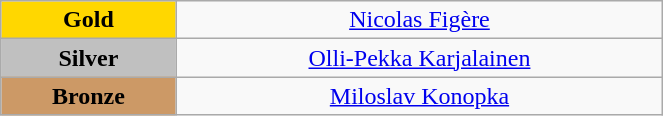<table class="wikitable" style="text-align:center; " width="35%">
<tr>
<td bgcolor="gold"><strong>Gold</strong></td>
<td><a href='#'>Nicolas Figère</a><br>  <small><em></em></small></td>
</tr>
<tr>
<td bgcolor="silver"><strong>Silver</strong></td>
<td><a href='#'>Olli-Pekka Karjalainen</a><br>  <small><em></em></small></td>
</tr>
<tr>
<td bgcolor="CC9966"><strong>Bronze</strong></td>
<td><a href='#'>Miloslav Konopka</a><br>  <small><em></em></small></td>
</tr>
</table>
